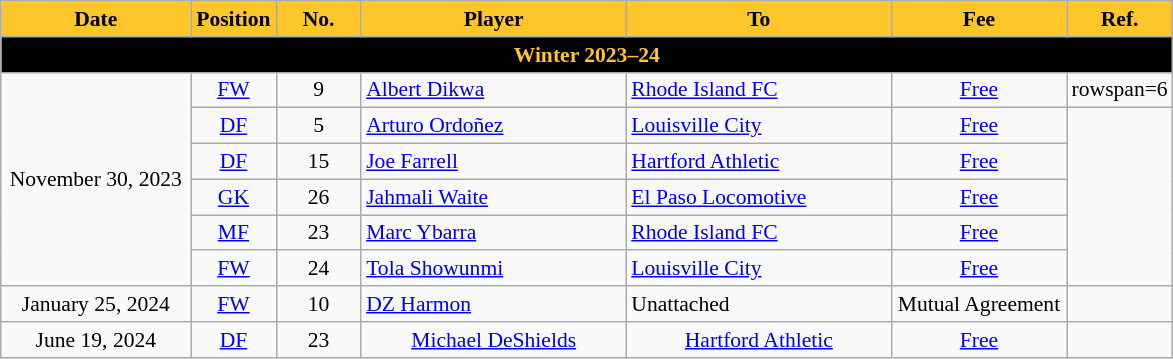<table class="wikitable nowrap" style="text-align:center; font-size:90%;">
<tr>
<th style="background:#FFC62C; color:black; width:120px;">Date</th>
<th style="background:#FFC62C; color:black; width:50px;">Position</th>
<th style="background:#FFC62C; color:black; width:50px;">No.</th>
<th style="background:#FFC62C; color:black; width:170px;">Player</th>
<th style="background:#FFC62C; color:black; width:170px;">To</th>
<th style="background:#FFC62C; color:black; width:110px;">Fee</th>
<th style="background:#FFC62C; color:black; width:25px;">Ref.</th>
</tr>
<tr>
<th colspan="7" style="background:black; color:#FFC62C; width:125px;">Winter 2023–24</th>
</tr>
<tr>
<td rowspan=6>November 30, 2023</td>
<td><a href='#'>FW</a></td>
<td>9</td>
<td style="text-align:left"> <a href='#'>Albert Dikwa</a></td>
<td style="text-align:left"> <a href='#'>Rhode Island FC</a></td>
<td><a href='#'>Free</a></td>
<td>rowspan=6 </td>
</tr>
<tr>
<td><a href='#'>DF</a></td>
<td>5</td>
<td style="text-align:left"> <a href='#'>Arturo Ordoñez</a></td>
<td style="text-align:left"> <a href='#'>Louisville City</a></td>
<td><a href='#'>Free</a></td>
</tr>
<tr>
<td><a href='#'>DF</a></td>
<td>15</td>
<td style="text-align:left"> <a href='#'>Joe Farrell</a></td>
<td style="text-align:left"> <a href='#'>Hartford Athletic</a></td>
<td><a href='#'>Free</a></td>
</tr>
<tr>
<td><a href='#'>GK</a></td>
<td>26</td>
<td style="text-align:left"> <a href='#'>Jahmali Waite</a></td>
<td style="text-align:left"> <a href='#'>El Paso Locomotive</a></td>
<td><a href='#'>Free</a></td>
</tr>
<tr>
<td><a href='#'>MF</a></td>
<td>23</td>
<td style="text-align:left"> <a href='#'>Marc Ybarra</a></td>
<td style="text-align:left"> <a href='#'>Rhode Island FC</a></td>
<td><a href='#'>Free</a></td>
</tr>
<tr>
<td><a href='#'>FW</a></td>
<td>24</td>
<td style="text-align:left"> <a href='#'>Tola Showunmi</a></td>
<td style="text-align:left"> <a href='#'>Louisville City</a></td>
<td><a href='#'>Free</a></td>
</tr>
<tr>
<td>January 25, 2024</td>
<td><a href='#'>FW</a></td>
<td>10</td>
<td style="text-align:left"> <a href='#'>DZ Harmon</a></td>
<td style="text-align:left">Unattached</td>
<td>Mutual Agreement</td>
<td></td>
</tr>
<tr>
<td>June 19, 2024</td>
<td><a href='#'>DF</a></td>
<td>23</td>
<td><a href='#'>Michael DeShields</a></td>
<td> <a href='#'>Hartford Athletic</a></td>
<td><a href='#'>Free</a></td>
<td></td>
</tr>
</table>
